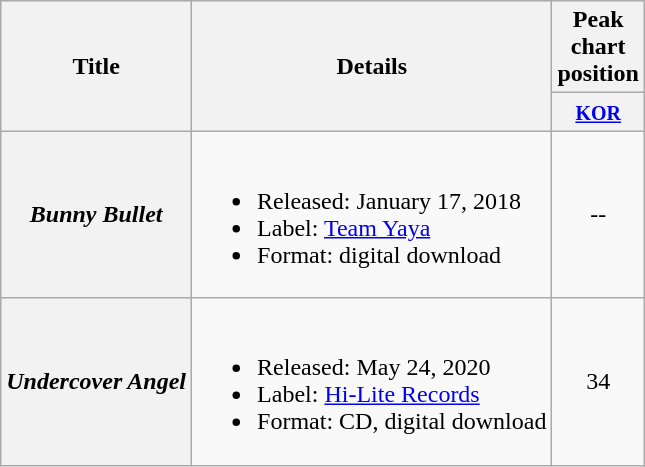<table class="wikitable plainrowheaders">
<tr>
<th rowspan="2">Title</th>
<th rowspan="2">Details</th>
<th>Peak<br>chart<br>position</th>
</tr>
<tr>
<th><a href='#'><small>KOR</small></a><br></th>
</tr>
<tr>
<th scope="row"><em>Bunny Bullet</em></th>
<td><br><ul><li>Released: January 17, 2018</li><li>Label: <a href='#'>Team Yaya</a></li><li>Format: digital download</li></ul></td>
<td align="center">--</td>
</tr>
<tr>
<th scope="row"><em>Undercover Angel</em></th>
<td><br><ul><li>Released: May 24, 2020</li><li>Label: <a href='#'>Hi-Lite Records</a></li><li>Format: CD, digital download</li></ul></td>
<td align="center">34</td>
</tr>
</table>
